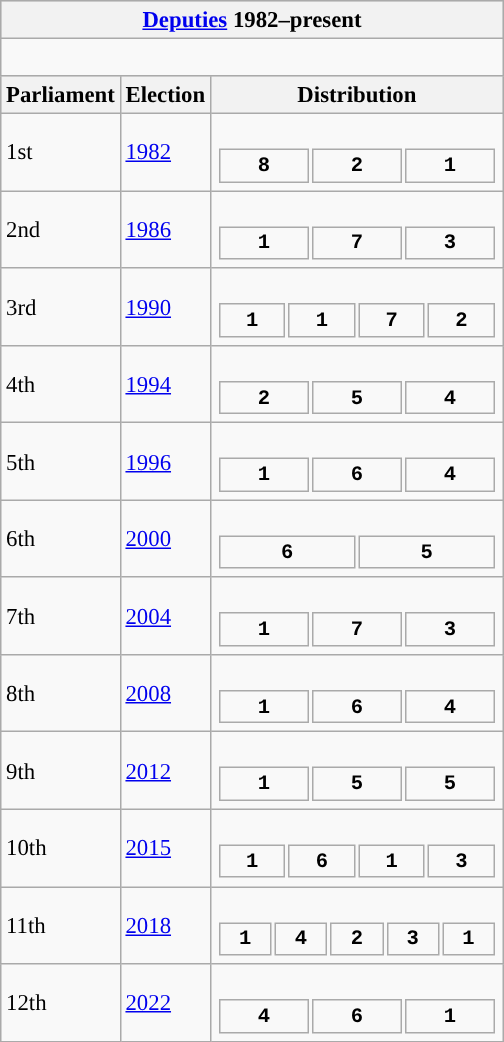<table class="wikitable" style="font-size:95%;">
<tr bgcolor="#CCCCCC">
<th colspan="3"><a href='#'>Deputies</a> 1982–present</th>
</tr>
<tr>
<td colspan="3"><br>













</td>
</tr>
<tr bgcolor="#CCCCCC">
<th>Parliament</th>
<th>Election</th>
<th>Distribution</th>
</tr>
<tr>
<td>1st</td>
<td><a href='#'>1982</a></td>
<td><br><table style="width:13.75em; font-size:90%; text-align:center; font-family:Courier New;">
<tr style="font-weight:bold">
<td style="background:">8</td>
<td style="background:">2</td>
<td style="background:">1</td>
</tr>
</table>
</td>
</tr>
<tr>
<td>2nd</td>
<td><a href='#'>1986</a></td>
<td><br><table style="width:13.75em; font-size:90%; text-align:center; font-family:Courier New;">
<tr style="font-weight:bold">
<td style="background:">1</td>
<td style="background:">7</td>
<td style="background:">3</td>
</tr>
</table>
</td>
</tr>
<tr>
<td>3rd</td>
<td><a href='#'>1990</a></td>
<td><br><table style="width:13.75em; font-size:90%; text-align:center; font-family:Courier New;">
<tr style="font-weight:bold">
<td style="background:">1</td>
<td style="background:">1</td>
<td style="background:">7</td>
<td style="background:">2</td>
</tr>
</table>
</td>
</tr>
<tr>
<td>4th</td>
<td><a href='#'>1994</a></td>
<td><br><table style="width:13.75em; font-size:90%; text-align:center; font-family:Courier New;">
<tr style="font-weight:bold">
<td style="background:">2</td>
<td style="background:">5</td>
<td style="background:">4</td>
</tr>
</table>
</td>
</tr>
<tr>
<td>5th</td>
<td><a href='#'>1996</a></td>
<td><br><table style="width:13.75em; font-size:90%; text-align:center; font-family:Courier New;">
<tr style="font-weight:bold">
<td style="background:">1</td>
<td style="background:">6</td>
<td style="background:">4</td>
</tr>
</table>
</td>
</tr>
<tr>
<td>6th</td>
<td><a href='#'>2000</a></td>
<td><br><table style="width:13.75em; font-size:90%; text-align:center; font-family:Courier New;">
<tr style="font-weight:bold">
<td style="background:">6</td>
<td style="background:">5</td>
</tr>
</table>
</td>
</tr>
<tr>
<td>7th</td>
<td><a href='#'>2004</a></td>
<td><br><table style="width:13.75em; font-size:90%; text-align:center; font-family:Courier New;">
<tr style="font-weight:bold">
<td style="background:">1</td>
<td style="background:">7</td>
<td style="background:">3</td>
</tr>
</table>
</td>
</tr>
<tr>
<td>8th</td>
<td><a href='#'>2008</a></td>
<td><br><table style="width:13.75em; font-size:90%; text-align:center; font-family:Courier New;">
<tr style="font-weight:bold">
<td style="background:">1</td>
<td style="background:">6</td>
<td style="background:">4</td>
</tr>
</table>
</td>
</tr>
<tr>
<td>9th</td>
<td><a href='#'>2012</a></td>
<td><br><table style="width:13.75em; font-size:90%; text-align:center; font-family:Courier New;">
<tr style="font-weight:bold">
<td style="background:">1</td>
<td style="background:">5</td>
<td style="background:">5</td>
</tr>
</table>
</td>
</tr>
<tr>
<td>10th</td>
<td><a href='#'>2015</a></td>
<td><br><table style="width:13.75em; font-size:90%; text-align:center; font-family:Courier New;">
<tr style="font-weight:bold">
<td style="background:">1</td>
<td style="background:">6</td>
<td style="background:">1</td>
<td style="background:">3</td>
</tr>
</table>
</td>
</tr>
<tr>
<td>11th</td>
<td><a href='#'>2018</a></td>
<td><br><table style="width:13.75em; font-size:90%; text-align:center; font-family:Courier New;">
<tr style="font-weight:bold">
<td style="background:">1</td>
<td style="background:">4</td>
<td style="background:">2</td>
<td style="background:">3</td>
<td style="background:">1</td>
</tr>
</table>
</td>
</tr>
<tr>
<td>12th</td>
<td><a href='#'>2022</a></td>
<td><br><table style="width:13.75em; font-size:90%; text-align:center; font-family:Courier New;">
<tr style="font-weight:bold">
<td style="background:">4</td>
<td style="background:">6</td>
<td style="background:">1</td>
</tr>
</table>
</td>
</tr>
</table>
